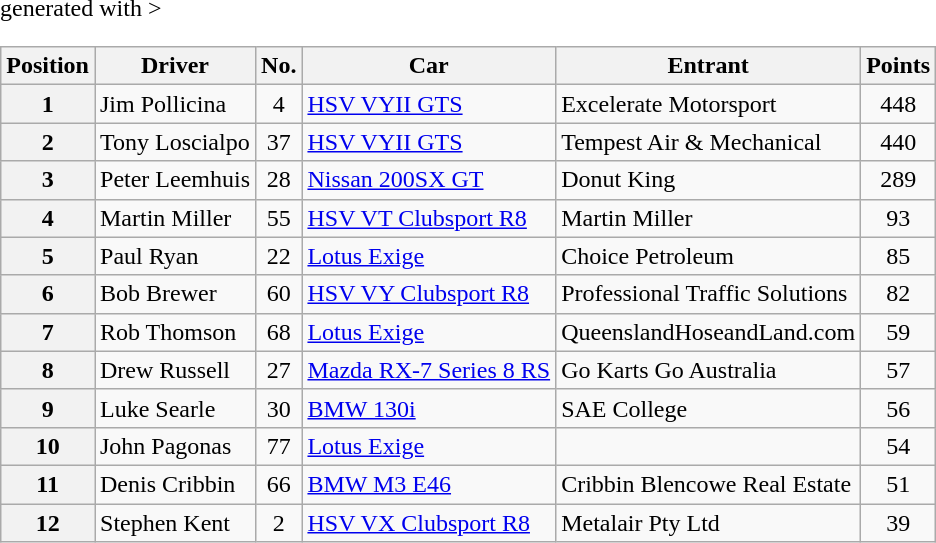<table class="wikitable" <hiddentext>generated with >
<tr>
<th>Position</th>
<th>Driver</th>
<th>No.</th>
<th>Car</th>
<th>Entrant</th>
<th>Points</th>
</tr>
<tr>
<th>1</th>
<td>Jim Pollicina</td>
<td align="center">4</td>
<td><a href='#'>HSV VYII GTS</a></td>
<td>Excelerate Motorsport</td>
<td align="center">448</td>
</tr>
<tr>
<th>2</th>
<td>Tony Loscialpo</td>
<td align="center">37</td>
<td><a href='#'>HSV VYII GTS</a></td>
<td>Tempest Air & Mechanical</td>
<td align="center">440</td>
</tr>
<tr>
<th>3</th>
<td>Peter Leemhuis</td>
<td align="center">28</td>
<td><a href='#'>Nissan 200SX GT</a></td>
<td>Donut King</td>
<td align="center">289</td>
</tr>
<tr>
<th>4</th>
<td>Martin Miller</td>
<td align="center">55</td>
<td><a href='#'>HSV VT Clubsport R8</a></td>
<td>Martin Miller</td>
<td align="center">93</td>
</tr>
<tr>
<th>5</th>
<td>Paul Ryan</td>
<td align="center">22</td>
<td><a href='#'>Lotus Exige</a></td>
<td>Choice Petroleum</td>
<td align="center">85</td>
</tr>
<tr>
<th>6</th>
<td>Bob Brewer</td>
<td align="center">60</td>
<td><a href='#'>HSV VY Clubsport R8</a></td>
<td>Professional Traffic Solutions</td>
<td align="center">82</td>
</tr>
<tr>
<th>7</th>
<td>Rob Thomson</td>
<td align="center">68</td>
<td><a href='#'>Lotus Exige</a></td>
<td>QueenslandHoseandLand.com</td>
<td align="center">59</td>
</tr>
<tr>
<th>8</th>
<td>Drew Russell</td>
<td align="center">27</td>
<td><a href='#'>Mazda RX-7 Series 8 RS</a></td>
<td>Go Karts Go Australia</td>
<td align="center">57</td>
</tr>
<tr>
<th>9</th>
<td>Luke Searle</td>
<td align="center">30</td>
<td><a href='#'>BMW 130i</a></td>
<td>SAE College</td>
<td align="center">56</td>
</tr>
<tr>
<th>10</th>
<td>John Pagonas</td>
<td align="center">77</td>
<td><a href='#'>Lotus Exige</a></td>
<td></td>
<td align="center">54</td>
</tr>
<tr>
<th>11</th>
<td>Denis Cribbin</td>
<td align="center">66</td>
<td><a href='#'>BMW M3 E46</a></td>
<td>Cribbin Blencowe Real Estate</td>
<td align="center">51</td>
</tr>
<tr>
<th>12</th>
<td>Stephen Kent</td>
<td align="center">2</td>
<td><a href='#'>HSV VX Clubsport R8</a></td>
<td>Metalair Pty Ltd</td>
<td align="center">39</td>
</tr>
</table>
